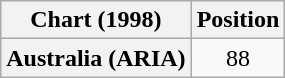<table class="wikitable plainrowheaders" style="text-align:center">
<tr>
<th scope="col">Chart (1998)</th>
<th scope="col">Position</th>
</tr>
<tr>
<th scope="row">Australia (ARIA)</th>
<td>88</td>
</tr>
</table>
